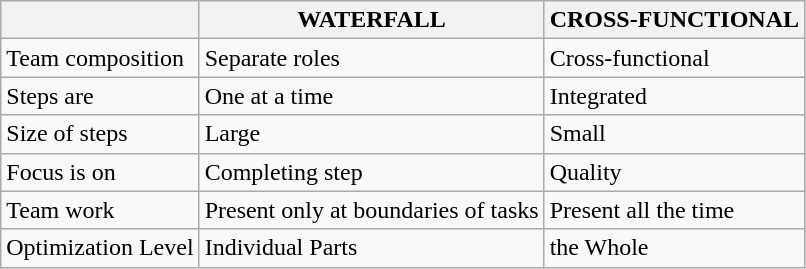<table class="wikitable" align="center">
<tr>
<th></th>
<th>WATERFALL</th>
<th>CROSS-FUNCTIONAL</th>
</tr>
<tr>
<td>Team composition</td>
<td>Separate roles</td>
<td>Cross-functional</td>
</tr>
<tr>
<td>Steps are</td>
<td>One at a time</td>
<td>Integrated</td>
</tr>
<tr>
<td>Size of steps</td>
<td>Large</td>
<td>Small</td>
</tr>
<tr>
<td>Focus is on</td>
<td>Completing step</td>
<td>Quality</td>
</tr>
<tr>
<td>Team work</td>
<td>Present only at boundaries of tasks</td>
<td>Present all the time</td>
</tr>
<tr>
<td>Optimization Level</td>
<td>Individual Parts</td>
<td>the Whole</td>
</tr>
</table>
